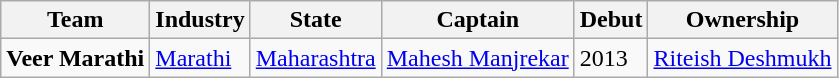<table class="wikitable sortable">
<tr>
<th>Team</th>
<th>Industry</th>
<th>State</th>
<th>Captain</th>
<th>Debut</th>
<th>Ownership</th>
</tr>
<tr>
<td><strong>Veer Marathi</strong></td>
<td><a href='#'>Marathi</a></td>
<td><a href='#'>Maharashtra</a></td>
<td><a href='#'>Mahesh Manjrekar</a></td>
<td>2013</td>
<td><a href='#'>Riteish Deshmukh</a></td>
</tr>
</table>
